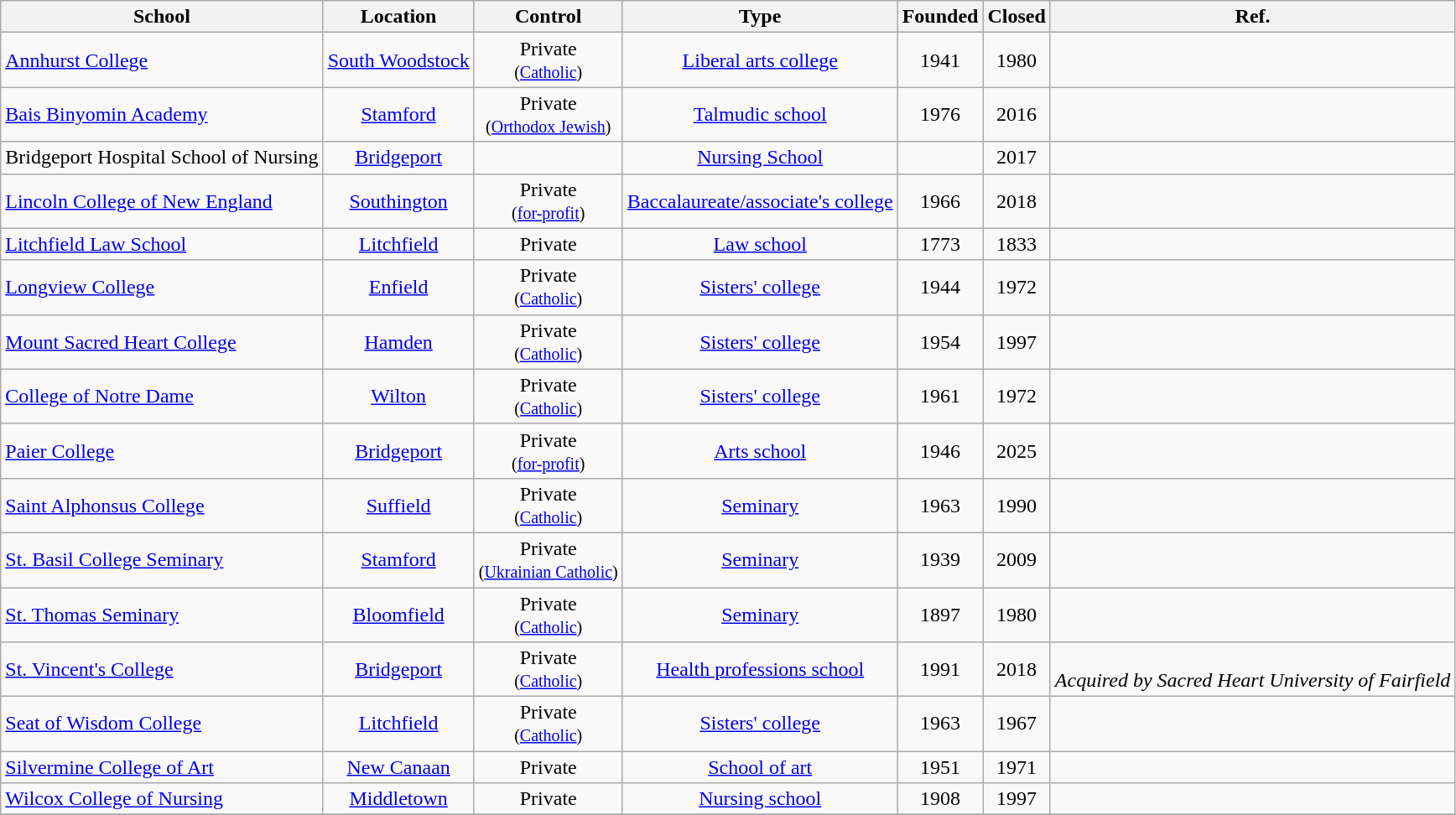<table class="wikitable sortable" style="text-align:center;">
<tr>
<th>School</th>
<th>Location</th>
<th>Control</th>
<th>Type</th>
<th>Founded</th>
<th>Closed</th>
<th>Ref.</th>
</tr>
<tr>
<td align="left"><a href='#'>Annhurst College</a></td>
<td><a href='#'>South Woodstock</a></td>
<td>Private<br><small>(<a href='#'>Catholic</a>)</small></td>
<td><a href='#'>Liberal arts college</a></td>
<td>1941</td>
<td>1980</td>
<td></td>
</tr>
<tr>
<td align="left"><a href='#'>Bais Binyomin Academy</a></td>
<td><a href='#'>Stamford</a></td>
<td>Private<br><small>(<a href='#'>Orthodox Jewish</a>)</small></td>
<td><a href='#'>Talmudic school</a></td>
<td>1976</td>
<td>2016</td>
<td></td>
</tr>
<tr>
<td>Bridgeport Hospital School of Nursing</td>
<td><a href='#'>Bridgeport</a></td>
<td></td>
<td><a href='#'>Nursing School</a></td>
<td></td>
<td>2017</td>
<td></td>
</tr>
<tr>
<td align="left"><a href='#'>Lincoln College of New England</a></td>
<td><a href='#'>Southington</a></td>
<td>Private<br><small>(<a href='#'>for-profit</a>)</small></td>
<td><a href='#'>Baccalaureate/associate's college</a></td>
<td>1966</td>
<td>2018</td>
<td></td>
</tr>
<tr>
<td align="left"><a href='#'>Litchfield Law School</a></td>
<td><a href='#'>Litchfield</a></td>
<td>Private</td>
<td><a href='#'>Law school</a></td>
<td>1773</td>
<td>1833</td>
<td></td>
</tr>
<tr>
<td align="left"><a href='#'>Longview College</a></td>
<td><a href='#'>Enfield</a></td>
<td>Private<br><small>(<a href='#'>Catholic</a>)</small></td>
<td><a href='#'>Sisters' college</a></td>
<td>1944</td>
<td>1972</td>
<td></td>
</tr>
<tr>
<td align="left"><a href='#'>Mount Sacred Heart College</a></td>
<td><a href='#'>Hamden</a></td>
<td>Private<br><small>(<a href='#'>Catholic</a>)</small></td>
<td><a href='#'>Sisters' college</a></td>
<td>1954</td>
<td>1997</td>
<td></td>
</tr>
<tr>
<td align="left"><a href='#'>College of Notre Dame</a></td>
<td><a href='#'>Wilton</a></td>
<td>Private<br><small>(<a href='#'>Catholic</a>)</small></td>
<td><a href='#'>Sisters' college</a></td>
<td>1961</td>
<td>1972</td>
<td></td>
</tr>
<tr>
<td align="left"><a href='#'>Paier College</a></td>
<td><a href='#'>Bridgeport</a></td>
<td>Private<br><small>(<a href='#'>for-profit</a>)</small></td>
<td><a href='#'>Arts school</a></td>
<td>1946</td>
<td>2025</td>
<td></td>
</tr>
<tr>
<td align="left"><a href='#'>Saint Alphonsus College</a></td>
<td><a href='#'>Suffield</a></td>
<td>Private<br><small>(<a href='#'>Catholic</a>)</small></td>
<td><a href='#'>Seminary</a></td>
<td>1963</td>
<td>1990</td>
<td></td>
</tr>
<tr>
<td align="left"><a href='#'>St. Basil College Seminary</a></td>
<td><a href='#'>Stamford</a></td>
<td>Private<br><small>(<a href='#'>Ukrainian Catholic</a>)</small></td>
<td><a href='#'>Seminary</a></td>
<td>1939</td>
<td>2009</td>
<td></td>
</tr>
<tr>
<td align="left"><a href='#'>St. Thomas Seminary</a></td>
<td><a href='#'>Bloomfield</a></td>
<td>Private<br><small>(<a href='#'>Catholic</a>)</small></td>
<td><a href='#'>Seminary</a></td>
<td>1897</td>
<td>1980</td>
<td></td>
</tr>
<tr>
<td align="left"><a href='#'>St. Vincent's College</a></td>
<td><a href='#'>Bridgeport</a></td>
<td>Private<br><small>(<a href='#'>Catholic</a>)</small></td>
<td><a href='#'>Health professions school</a></td>
<td>1991</td>
<td>2018</td>
<td><br><em>Acquired by Sacred Heart University of Fairfield</em></td>
</tr>
<tr>
<td align="left"><a href='#'>Seat of Wisdom College</a></td>
<td><a href='#'>Litchfield</a></td>
<td>Private<br><small>(<a href='#'>Catholic</a>)</small></td>
<td><a href='#'>Sisters' college</a></td>
<td>1963</td>
<td>1967</td>
<td></td>
</tr>
<tr>
<td align="left"><a href='#'>Silvermine College of Art</a></td>
<td><a href='#'>New Canaan</a></td>
<td>Private</td>
<td><a href='#'>School of art</a></td>
<td>1951</td>
<td>1971</td>
<td></td>
</tr>
<tr>
<td align="left"><a href='#'>Wilcox College of Nursing</a></td>
<td><a href='#'>Middletown</a></td>
<td>Private</td>
<td><a href='#'>Nursing school</a></td>
<td>1908</td>
<td>1997</td>
<td></td>
</tr>
<tr>
</tr>
</table>
